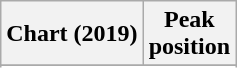<table class="wikitable sortable plainrowheaders">
<tr>
<th scope="col">Chart (2019)</th>
<th scope="col">Peak<br>position</th>
</tr>
<tr>
</tr>
<tr>
</tr>
<tr>
</tr>
</table>
